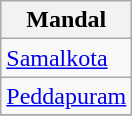<table class="wikitable sortable static-row-numbers static-row-header-hash">
<tr>
<th>Mandal</th>
</tr>
<tr>
<td><a href='#'>Samalkota</a></td>
</tr>
<tr>
<td><a href='#'>Peddapuram</a></td>
</tr>
<tr>
</tr>
</table>
